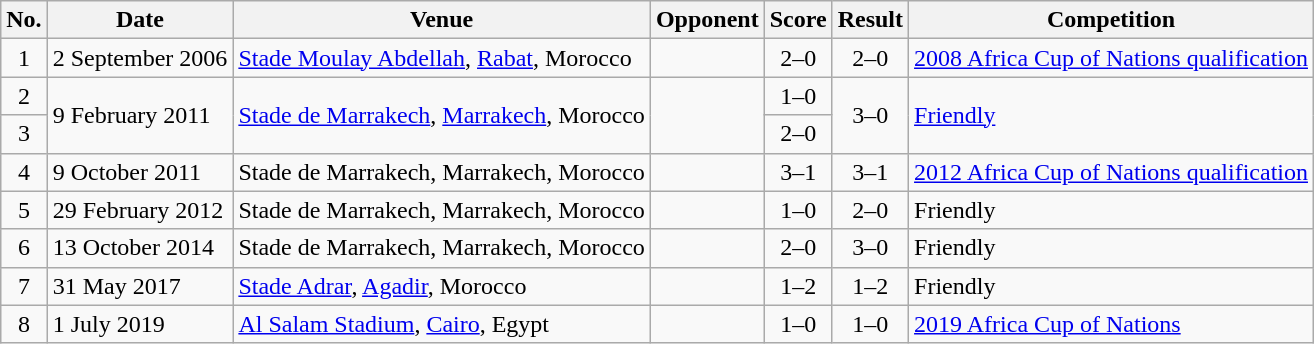<table class="wikitable sortable">
<tr>
<th scope="col">No.</th>
<th scope="col">Date</th>
<th scope="col">Venue</th>
<th scope="col">Opponent</th>
<th scope="col">Score</th>
<th scope="col">Result</th>
<th scope="col">Competition</th>
</tr>
<tr>
<td align="center">1</td>
<td>2 September 2006</td>
<td><a href='#'>Stade Moulay Abdellah</a>, <a href='#'>Rabat</a>, Morocco</td>
<td></td>
<td align="center">2–0</td>
<td align="center">2–0</td>
<td><a href='#'>2008 Africa Cup of Nations qualification</a></td>
</tr>
<tr>
<td align="center">2</td>
<td rowspan="2">9 February 2011</td>
<td rowspan="2"><a href='#'>Stade de Marrakech</a>, <a href='#'>Marrakech</a>, Morocco</td>
<td rowspan="2"></td>
<td align="center">1–0</td>
<td rowspan="2" align="center">3–0</td>
<td rowspan="2"><a href='#'>Friendly</a></td>
</tr>
<tr>
<td align="center">3</td>
<td align="center">2–0</td>
</tr>
<tr>
<td align="center">4</td>
<td>9 October 2011</td>
<td>Stade de Marrakech, Marrakech, Morocco</td>
<td></td>
<td align="center">3–1</td>
<td align="center">3–1</td>
<td><a href='#'>2012 Africa Cup of Nations qualification</a></td>
</tr>
<tr>
<td align="center">5</td>
<td>29 February 2012</td>
<td>Stade de Marrakech, Marrakech, Morocco</td>
<td></td>
<td align="center">1–0</td>
<td align="center">2–0</td>
<td>Friendly</td>
</tr>
<tr>
<td align="center">6</td>
<td>13 October 2014</td>
<td>Stade de Marrakech, Marrakech, Morocco</td>
<td></td>
<td align="center">2–0</td>
<td align="center">3–0</td>
<td>Friendly</td>
</tr>
<tr>
<td align="center">7</td>
<td>31 May 2017</td>
<td><a href='#'>Stade Adrar</a>, <a href='#'>Agadir</a>, Morocco</td>
<td></td>
<td align="center">1–2</td>
<td align="center">1–2</td>
<td>Friendly</td>
</tr>
<tr>
<td align="center">8</td>
<td>1 July 2019</td>
<td><a href='#'>Al Salam Stadium</a>, <a href='#'>Cairo</a>, Egypt</td>
<td></td>
<td align="center">1–0</td>
<td align="center">1–0</td>
<td><a href='#'>2019 Africa Cup of Nations</a></td>
</tr>
</table>
